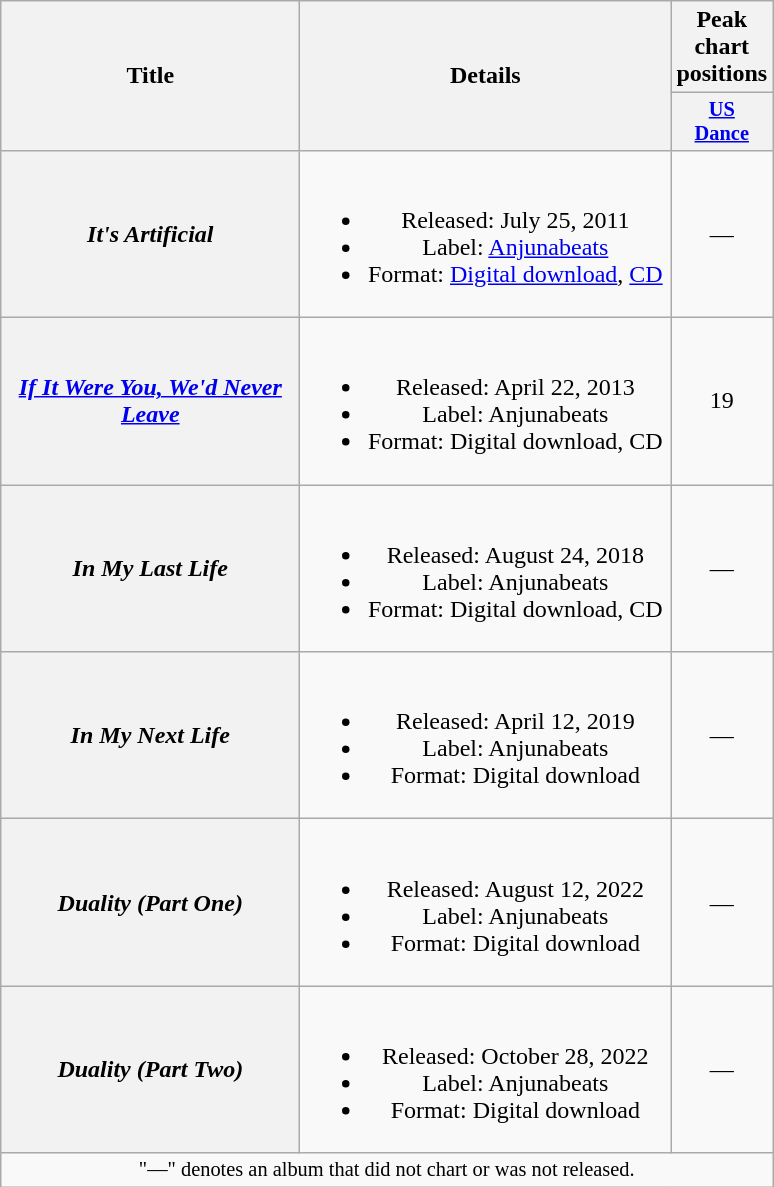<table class="wikitable plainrowheaders" style="text-align:center;">
<tr>
<th scope="col" rowspan="2" style="width:12em;">Title</th>
<th scope="col" rowspan="2" style="width:15em;">Details</th>
<th scope="col">Peak chart positions</th>
</tr>
<tr>
<th scope="col" style="width:3em;font-size:85%;"><a href='#'>US<br>Dance</a><br></th>
</tr>
<tr>
<th scope="row"><em>It's Artificial</em></th>
<td><br><ul><li>Released: July 25, 2011</li><li>Label: <a href='#'>Anjunabeats</a></li><li>Format: <a href='#'>Digital download</a>, <a href='#'>CD</a></li></ul></td>
<td>—</td>
</tr>
<tr>
<th scope="row"><em><a href='#'>If It Were You, We'd Never Leave</a></em></th>
<td><br><ul><li>Released: April 22, 2013</li><li>Label: Anjunabeats</li><li>Format: Digital download, CD</li></ul></td>
<td>19</td>
</tr>
<tr>
<th scope="row"><em>In My Last Life</em></th>
<td><br><ul><li>Released: August 24, 2018</li><li>Label: Anjunabeats</li><li>Format: Digital download, CD</li></ul></td>
<td>—</td>
</tr>
<tr>
<th scope="row"><em>In My Next Life</em></th>
<td><br><ul><li>Released: April 12, 2019</li><li>Label: Anjunabeats</li><li>Format: Digital download</li></ul></td>
<td>—</td>
</tr>
<tr>
<th scope="row"><em>Duality (Part One)</em></th>
<td><br><ul><li>Released: August 12, 2022</li><li>Label: Anjunabeats</li><li>Format: Digital download</li></ul></td>
<td>—</td>
</tr>
<tr>
<th scope="row"><em>Duality (Part Two)</em></th>
<td><br><ul><li>Released: October 28, 2022</li><li>Label: Anjunabeats</li><li>Format: Digital download</li></ul></td>
<td>—</td>
</tr>
<tr>
<td colspan="3" style="font-size:85%">"—" denotes an album that did not chart or was not released.</td>
</tr>
</table>
